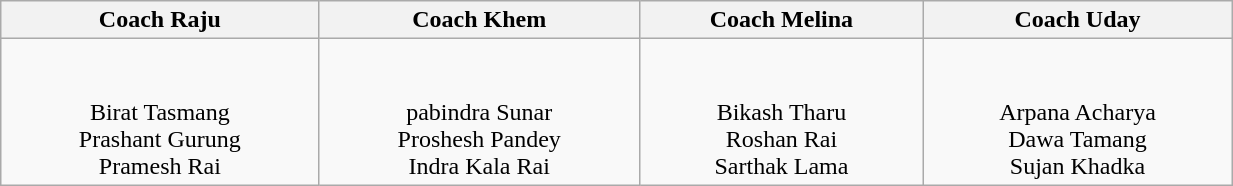<table class="wikitable" style="text-align: center; width:65%;">
<tr>
<th>Coach Raju</th>
<th>Coach Khem</th>
<th>Coach Melina</th>
<th>Coach Uday</th>
</tr>
<tr>
<td><br><br>Birat Tasmang
<br>Prashant Gurung
<br>Pramesh Rai</td>
<td><br><br>pabindra Sunar
<br>Proshesh Pandey
<br>Indra Kala Rai</td>
<td><br><br>Bikash Tharu
<br>Roshan Rai
<br>Sarthak Lama</td>
<td><br><br>Arpana Acharya
<br>Dawa Tamang
<br>Sujan Khadka</td>
</tr>
</table>
